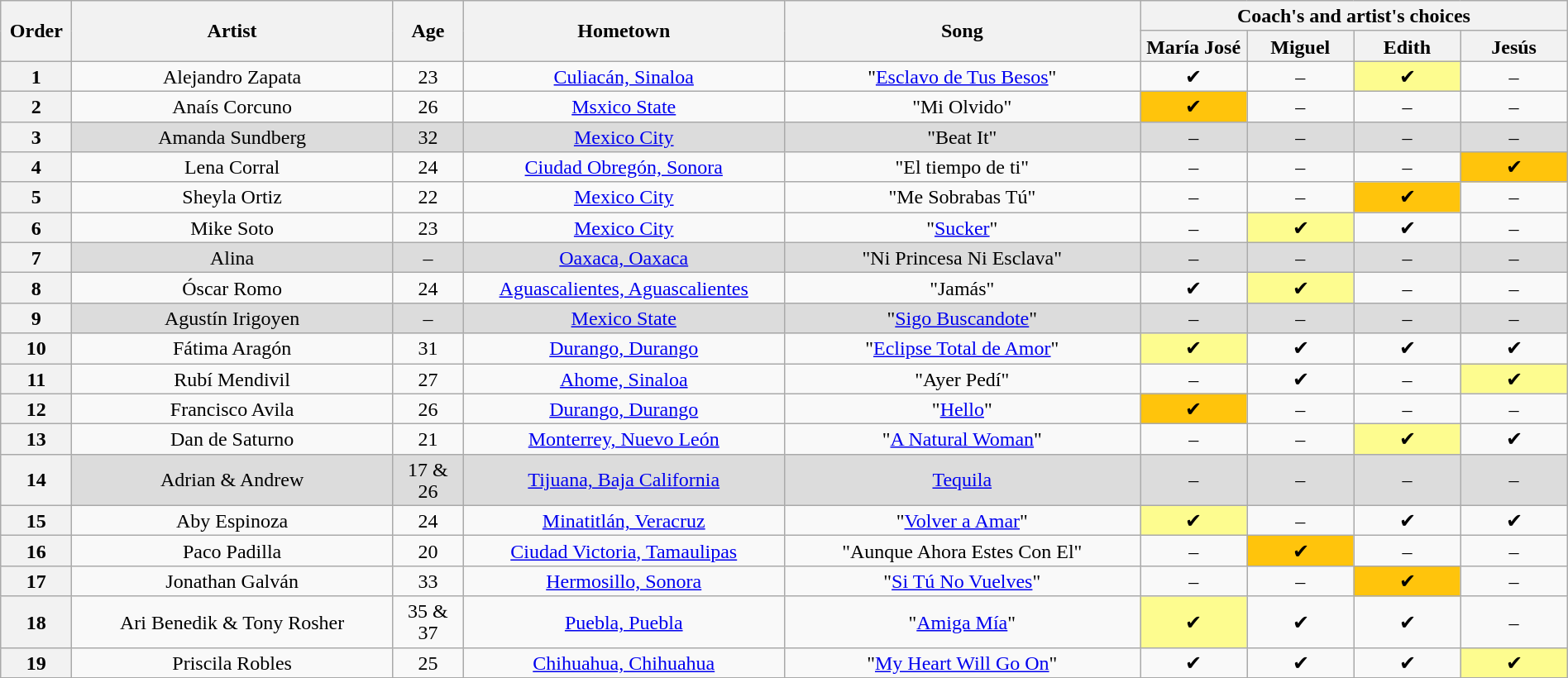<table class="wikitable" style="text-align:center; line-height:17px; width:100%">
<tr>
<th scope="col" rowspan="2" style="width:04%">Order</th>
<th scope="col" rowspan="2" style="width:18%">Artist</th>
<th scope="col" rowspan="2" style="width:04%">Age</th>
<th scope="col" rowspan="2" style="width:18%">Hometown</th>
<th scope="col" rowspan="2" style="width:20%">Song</th>
<th scope="col" colspan="4" style="width:24%">Coach's and artist's choices</th>
</tr>
<tr>
<th style="width:06%">María José</th>
<th style="width:06%">Miguel</th>
<th style="width:06%">Edith</th>
<th style="width:06%">Jesús</th>
</tr>
<tr>
<th>1</th>
<td>Alejandro Zapata</td>
<td>23</td>
<td><a href='#'>Culiacán, Sinaloa</a></td>
<td>"<a href='#'>Esclavo de Tus Besos</a>"</td>
<td>✔</td>
<td>–</td>
<td style="background:#fdfc8f">✔</td>
<td>–</td>
</tr>
<tr>
<th>2</th>
<td>Anaís Corcuno</td>
<td>26</td>
<td><a href='#'>Msxico State</a></td>
<td>"Mi Olvido"</td>
<td style="background:#ffc40c">✔</td>
<td>–</td>
<td>–</td>
<td>–</td>
</tr>
<tr style="background:#dcdcdc">
<th>3</th>
<td>Amanda Sundberg</td>
<td>32</td>
<td><a href='#'>Mexico City</a></td>
<td>"Beat It"</td>
<td>–</td>
<td>–</td>
<td>–</td>
<td>–</td>
</tr>
<tr>
<th>4</th>
<td>Lena Corral</td>
<td>24</td>
<td><a href='#'>Ciudad Obregón, Sonora</a></td>
<td>"El tiempo de ti"</td>
<td>–</td>
<td>–</td>
<td>–</td>
<td style="background:#ffc40c">✔</td>
</tr>
<tr>
<th>5</th>
<td>Sheyla Ortiz</td>
<td>22</td>
<td><a href='#'>Mexico City</a></td>
<td>"Me Sobrabas Tú"</td>
<td>–</td>
<td>–</td>
<td style="background:#ffc40c">✔</td>
<td>–</td>
</tr>
<tr>
<th>6</th>
<td>Mike Soto</td>
<td>23</td>
<td><a href='#'>Mexico City</a></td>
<td>"<a href='#'>Sucker</a>"</td>
<td>–</td>
<td style="background:#fdfc8f">✔</td>
<td>✔</td>
<td>–</td>
</tr>
<tr style="background:#dcdcdc">
<th>7</th>
<td>Alina</td>
<td>–</td>
<td><a href='#'>Oaxaca, Oaxaca</a></td>
<td>"Ni Princesa Ni Esclava"</td>
<td>–</td>
<td>–</td>
<td>–</td>
<td>–</td>
</tr>
<tr>
<th>8</th>
<td>Óscar Romo</td>
<td>24</td>
<td><a href='#'>Aguascalientes, Aguascalientes</a></td>
<td>"Jamás"</td>
<td>✔</td>
<td style="background:#fdfc8f">✔</td>
<td>–</td>
<td>–</td>
</tr>
<tr style="background:#dcdcdc">
<th>9</th>
<td>Agustín Irigoyen</td>
<td>–</td>
<td><a href='#'>Mexico State</a></td>
<td>"<a href='#'>Sigo Buscandote</a>"</td>
<td>–</td>
<td>–</td>
<td>–</td>
<td>–</td>
</tr>
<tr>
<th>10</th>
<td>Fátima Aragón</td>
<td>31</td>
<td><a href='#'>Durango, Durango</a></td>
<td>"<a href='#'>Eclipse Total de Amor</a>"</td>
<td style="background:#fdfc8f">✔</td>
<td>✔</td>
<td>✔</td>
<td>✔</td>
</tr>
<tr>
<th>11</th>
<td>Rubí Mendivil</td>
<td>27</td>
<td><a href='#'>Ahome, Sinaloa</a></td>
<td>"Ayer Pedí"</td>
<td>–</td>
<td>✔</td>
<td>–</td>
<td style="background:#fdfc8f">✔</td>
</tr>
<tr>
<th>12</th>
<td>Francisco Avila</td>
<td>26</td>
<td><a href='#'>Durango, Durango</a></td>
<td>"<a href='#'>Hello</a>"</td>
<td style="background:#ffc40c">✔</td>
<td>–</td>
<td>–</td>
<td>–</td>
</tr>
<tr>
<th>13</th>
<td>Dan de Saturno</td>
<td>21</td>
<td><a href='#'>Monterrey, Nuevo León</a></td>
<td>"<a href='#'>A Natural Woman</a>"</td>
<td>–</td>
<td>–</td>
<td style="background:#fdfc8f">✔</td>
<td>✔</td>
</tr>
<tr style="background:#dcdcdc">
<th>14</th>
<td>Adrian & Andrew</td>
<td>17 & 26</td>
<td><a href='#'>Tijuana, Baja California</a></td>
<td><a href='#'>Tequila</a></td>
<td>–</td>
<td>–</td>
<td>–</td>
<td>–</td>
</tr>
<tr>
<th>15</th>
<td>Aby Espinoza</td>
<td>24</td>
<td><a href='#'>Minatitlán, Veracruz</a></td>
<td>"<a href='#'>Volver a Amar</a>"</td>
<td style="background:#fdfc8f">✔</td>
<td>–</td>
<td>✔</td>
<td>✔</td>
</tr>
<tr>
<th>16</th>
<td>Paco Padilla</td>
<td>20</td>
<td><a href='#'>Ciudad Victoria, Tamaulipas</a></td>
<td>"Aunque Ahora Estes Con El"</td>
<td>–</td>
<td style="background:#ffc40c">✔</td>
<td>–</td>
<td>–</td>
</tr>
<tr>
<th>17</th>
<td>Jonathan Galván</td>
<td>33</td>
<td><a href='#'>Hermosillo, Sonora</a></td>
<td>"<a href='#'>Si Tú No Vuelves</a>"</td>
<td>–</td>
<td>–</td>
<td style="background:#ffc40c">✔</td>
<td>–</td>
</tr>
<tr>
<th>18</th>
<td>Ari Benedik & Tony Rosher</td>
<td>35 & 37</td>
<td><a href='#'>Puebla, Puebla</a></td>
<td>"<a href='#'>Amiga Mía</a>"</td>
<td style="background:#fdfc8f">✔</td>
<td>✔</td>
<td>✔</td>
<td>–</td>
</tr>
<tr>
<th>19</th>
<td>Priscila Robles</td>
<td>25</td>
<td><a href='#'>Chihuahua, Chihuahua</a></td>
<td>"<a href='#'>My Heart Will Go On</a>"</td>
<td>✔</td>
<td>✔</td>
<td>✔</td>
<td style="background:#fdfc8f">✔</td>
</tr>
<tr>
</tr>
</table>
